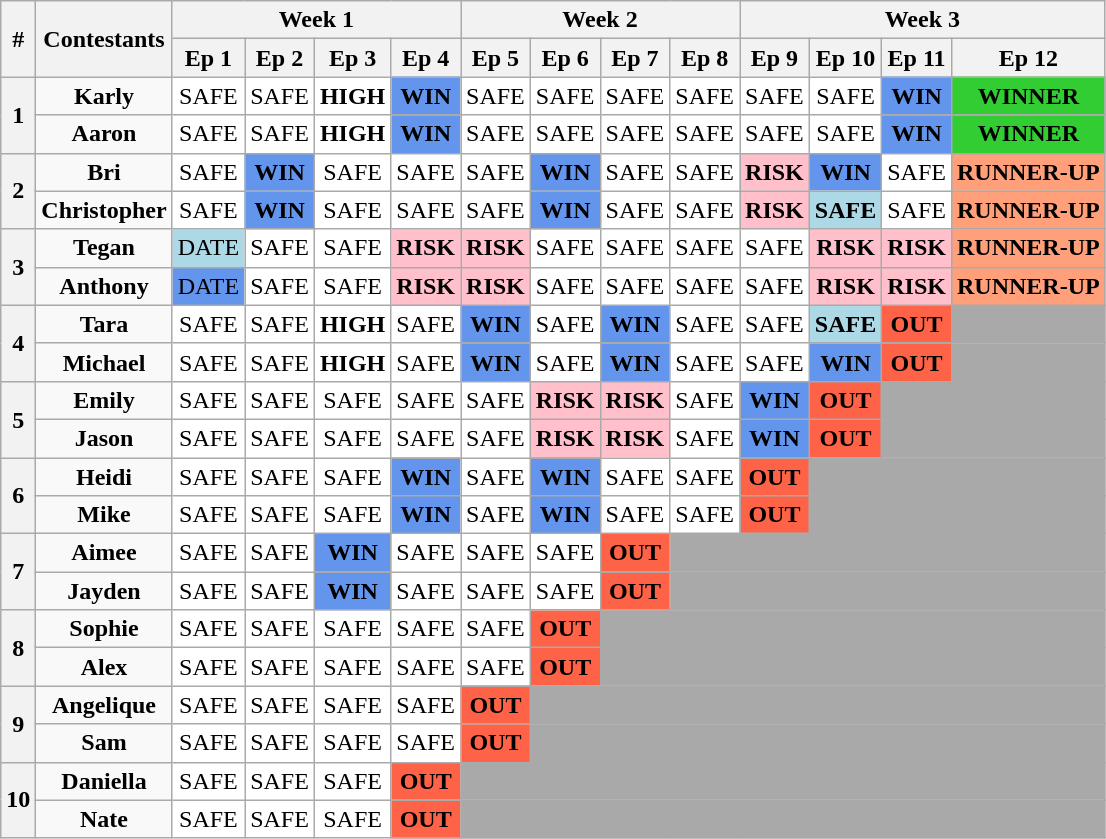<table class="wikitable" style="text-align:center">
<tr>
<th rowspan="2">#</th>
<th rowspan="2">Contestants</th>
<th colspan="4">Week 1</th>
<th colspan="4">Week 2</th>
<th colspan="4">Week 3</th>
</tr>
<tr>
<th>Ep 1</th>
<th>Ep 2</th>
<th>Ep 3</th>
<th>Ep 4</th>
<th>Ep 5</th>
<th>Ep 6</th>
<th>Ep 7</th>
<th>Ep 8</th>
<th>Ep 9</th>
<th>Ep 10</th>
<th>Ep 11</th>
<th>Ep 12</th>
</tr>
<tr>
<th rowspan="2">1</th>
<td><strong>Karly</strong></td>
<td bgcolor="white">SAFE</td>
<td bgcolor="white">SAFE</td>
<td bgcolor="white"><strong>HIGH</strong></td>
<td bgcolor="cornflowerblue"><strong>WIN</strong></td>
<td bgcolor="white">SAFE</td>
<td bgcolor="white">SAFE</td>
<td bgcolor="white">SAFE</td>
<td bgcolor="white">SAFE</td>
<td bgcolor="white">SAFE</td>
<td bgcolor="white">SAFE</td>
<td bgcolor="cornflowerblue"><strong>WIN</strong></td>
<td bgcolor="limegreen"><strong>WINNER</strong></td>
</tr>
<tr>
<td><strong>Aaron</strong></td>
<td bgcolor="white">SAFE</td>
<td bgcolor="white">SAFE</td>
<td bgcolor="white"><strong>HIGH</strong></td>
<td bgcolor="cornflowerblue"><strong>WIN</strong></td>
<td bgcolor="white">SAFE</td>
<td bgcolor="white">SAFE</td>
<td bgcolor="white">SAFE</td>
<td bgcolor="white">SAFE</td>
<td bgcolor="white">SAFE</td>
<td bgcolor="white">SAFE</td>
<td bgcolor="cornflowerblue"><strong>WIN</strong></td>
<td bgcolor="limegreen"><strong>WINNER</strong></td>
</tr>
<tr>
<th rowspan="2">2</th>
<td><strong>Bri</strong></td>
<td bgcolor="white">SAFE</td>
<td bgcolor="cornflowerblue"><strong>WIN</strong></td>
<td bgcolor="white">SAFE</td>
<td bgcolor="white">SAFE</td>
<td bgcolor="white">SAFE</td>
<td bgcolor="cornflowerblue"><strong>WIN</strong></td>
<td bgcolor="white">SAFE</td>
<td bgcolor="white">SAFE</td>
<td bgcolor="pink"><strong>RISK</strong></td>
<td bgcolor="cornflowerblue"><strong>WIN</strong></td>
<td bgcolor="white">SAFE</td>
<td bgcolor="lightsalmon"><strong>RUNNER-UP</strong></td>
</tr>
<tr>
<td><strong>Christopher</strong></td>
<td bgcolor="white">SAFE</td>
<td bgcolor="cornflowerblue"><strong>WIN</strong></td>
<td bgcolor="white">SAFE</td>
<td bgcolor="white">SAFE</td>
<td bgcolor="white">SAFE</td>
<td bgcolor="cornflowerblue"><strong>WIN</strong></td>
<td bgcolor="white">SAFE</td>
<td bgcolor="white">SAFE</td>
<td bgcolor="pink"><strong>RISK</strong></td>
<td bgcolor="lightblue"><strong>SAFE</strong></td>
<td bgcolor="white">SAFE</td>
<td bgcolor="lightsalmon"><strong>RUNNER-UP</strong></td>
</tr>
<tr>
<th rowspan="2">3</th>
<td><strong>Tegan</strong></td>
<td bgcolor="lightblue">DATE</td>
<td bgcolor="white">SAFE</td>
<td bgcolor="white">SAFE</td>
<td bgcolor="pink"><strong>RISK</strong></td>
<td bgcolor="pink"><strong>RISK</strong></td>
<td bgcolor="white">SAFE</td>
<td bgcolor="white">SAFE</td>
<td bgcolor="white">SAFE</td>
<td bgcolor="white">SAFE</td>
<td bgcolor="pink"><strong>RISK</strong></td>
<td bgcolor="pink"><strong>RISK</strong></td>
<td bgcolor="lightsalmon"><strong>RUNNER-UP</strong></td>
</tr>
<tr>
<td><strong>Anthony</strong></td>
<td bgcolor="cornflowerblue">DATE</td>
<td bgcolor="white">SAFE</td>
<td bgcolor="white">SAFE</td>
<td bgcolor="pink"><strong>RISK</strong></td>
<td bgcolor="pink"><strong>RISK</strong></td>
<td bgcolor="white">SAFE</td>
<td bgcolor="white">SAFE</td>
<td bgcolor="white">SAFE</td>
<td bgcolor="white">SAFE</td>
<td bgcolor="pink"><strong>RISK</strong></td>
<td bgcolor="pink"><strong>RISK</strong></td>
<td bgcolor="lightsalmon"><strong>RUNNER-UP</strong></td>
</tr>
<tr>
<th rowspan="2">4</th>
<td><strong>Tara</strong></td>
<td bgcolor="white">SAFE</td>
<td bgcolor="white">SAFE</td>
<td bgcolor="white"><strong>HIGH</strong></td>
<td bgcolor="white">SAFE</td>
<td bgcolor="cornflowerblue"><strong>WIN</strong></td>
<td bgcolor="white">SAFE</td>
<td bgcolor="cornflowerblue"><strong>WIN</strong></td>
<td bgcolor="white">SAFE</td>
<td bgcolor="white">SAFE</td>
<td bgcolor="lightblue"><strong>SAFE</strong></td>
<td bgcolor="tomato"><strong>OUT</strong></td>
<td bgcolor="darkgray" colspan="1"></td>
</tr>
<tr>
<td><strong>Michael</strong></td>
<td bgcolor="white">SAFE</td>
<td bgcolor="white">SAFE</td>
<td bgcolor="white"><strong>HIGH</strong></td>
<td bgcolor="white">SAFE</td>
<td bgcolor="cornflowerblue"><strong>WIN</strong></td>
<td bgcolor="white">SAFE</td>
<td bgcolor="cornflowerblue"><strong>WIN</strong></td>
<td bgcolor="white">SAFE</td>
<td bgcolor="white">SAFE</td>
<td bgcolor="cornflowerblue"><strong>WIN</strong></td>
<td bgcolor="tomato"><strong>OUT</strong></td>
<td bgcolor="darkgray" colspan="1"></td>
</tr>
<tr>
<th rowspan="2">5</th>
<td><strong>Emily</strong></td>
<td bgcolor="white">SAFE</td>
<td bgcolor="white">SAFE</td>
<td bgcolor="white">SAFE</td>
<td bgcolor="white">SAFE</td>
<td bgcolor="white">SAFE</td>
<td bgcolor="pink"><strong>RISK</strong></td>
<td bgcolor="pink"><strong>RISK</strong></td>
<td bgcolor="white">SAFE</td>
<td bgcolor="cornflowerblue"><strong>WIN</strong></td>
<td bgcolor="tomato"><strong>OUT</strong></td>
<td bgcolor="darkgray" colspan="2"></td>
</tr>
<tr>
<td><strong>Jason</strong></td>
<td bgcolor="white">SAFE</td>
<td bgcolor="white">SAFE</td>
<td bgcolor="white">SAFE</td>
<td bgcolor="white">SAFE</td>
<td bgcolor="white">SAFE</td>
<td bgcolor="pink"><strong>RISK</strong></td>
<td bgcolor="pink"><strong>RISK</strong></td>
<td bgcolor="white">SAFE</td>
<td bgcolor="cornflowerblue"><strong>WIN</strong></td>
<td bgcolor="tomato"><strong>OUT</strong></td>
<td bgcolor="darkgray" colspan="2"></td>
</tr>
<tr>
<th rowspan="2">6</th>
<td><strong>Heidi</strong></td>
<td bgcolor="white">SAFE</td>
<td bgcolor="white">SAFE</td>
<td bgcolor="white">SAFE</td>
<td bgcolor="cornflowerblue"><strong>WIN</strong></td>
<td bgcolor="white">SAFE</td>
<td bgcolor="cornflowerblue"><strong>WIN</strong></td>
<td bgcolor="white">SAFE</td>
<td bgcolor="white">SAFE</td>
<td bgcolor="tomato"><strong>OUT</strong></td>
<td bgcolor="darkgray" colspan="3"></td>
</tr>
<tr>
<td><strong>Mike</strong></td>
<td bgcolor="white">SAFE</td>
<td bgcolor="white">SAFE</td>
<td bgcolor="white">SAFE</td>
<td bgcolor="cornflowerblue"><strong>WIN</strong></td>
<td bgcolor="white">SAFE</td>
<td bgcolor="cornflowerblue"><strong>WIN</strong></td>
<td bgcolor="white">SAFE</td>
<td bgcolor="white">SAFE</td>
<td bgcolor="tomato"><strong>OUT</strong></td>
<td bgcolor="darkgray" colspan="3"></td>
</tr>
<tr>
<th rowspan="2">7</th>
<td><strong>Aimee</strong></td>
<td bgcolor="white">SAFE</td>
<td bgcolor="white">SAFE</td>
<td bgcolor="cornflowerblue"><strong>WIN</strong></td>
<td bgcolor="white">SAFE</td>
<td bgcolor="white">SAFE</td>
<td bgcolor="white">SAFE</td>
<td bgcolor="tomato"><strong>OUT</strong></td>
<td bgcolor="darkgray" colspan="5"></td>
</tr>
<tr>
<td><strong>Jayden</strong></td>
<td bgcolor="white">SAFE</td>
<td bgcolor="white">SAFE</td>
<td bgcolor="cornflowerblue"><strong>WIN</strong></td>
<td bgcolor="white">SAFE</td>
<td bgcolor="white">SAFE</td>
<td bgcolor="white">SAFE</td>
<td bgcolor="tomato"><strong>OUT</strong></td>
<td bgcolor="darkgray" colspan="5"></td>
</tr>
<tr>
<th rowspan="2">8</th>
<td><strong>Sophie</strong></td>
<td bgcolor="white">SAFE</td>
<td bgcolor="white">SAFE</td>
<td bgcolor="white">SAFE</td>
<td bgcolor="white">SAFE</td>
<td bgcolor="white">SAFE</td>
<td bgcolor="tomato"><strong>OUT</strong></td>
<td bgcolor="darkgray" colspan="6"></td>
</tr>
<tr>
<td><strong>Alex</strong></td>
<td bgcolor="white">SAFE</td>
<td bgcolor="white">SAFE</td>
<td bgcolor="white">SAFE</td>
<td bgcolor="white">SAFE</td>
<td bgcolor="white">SAFE</td>
<td bgcolor="tomato"><strong>OUT</strong></td>
<td bgcolor="darkgray" colspan="6"></td>
</tr>
<tr>
<th rowspan="2">9</th>
<td><strong>Angelique</strong></td>
<td bgcolor="white">SAFE</td>
<td bgcolor="white">SAFE</td>
<td bgcolor="white">SAFE</td>
<td bgcolor="white">SAFE</td>
<td bgcolor="tomato"><strong>OUT</strong></td>
<td bgcolor="darkgray" colspan="7"></td>
</tr>
<tr>
<td><strong>Sam</strong></td>
<td bgcolor="white">SAFE</td>
<td bgcolor="white">SAFE</td>
<td bgcolor="white">SAFE</td>
<td bgcolor="white">SAFE</td>
<td bgcolor="tomato"><strong>OUT</strong></td>
<td bgcolor="darkgray" colspan="7"></td>
</tr>
<tr>
<th rowspan="2">10</th>
<td><strong>Daniella</strong></td>
<td bgcolor="white">SAFE</td>
<td bgcolor="white">SAFE</td>
<td bgcolor="white">SAFE</td>
<td bgcolor="tomato"><strong>OUT</strong></td>
<td bgcolor="darkgray" colspan="8"></td>
</tr>
<tr>
<td><strong>Nate</strong></td>
<td bgcolor="white">SAFE</td>
<td bgcolor="white">SAFE</td>
<td bgcolor="white">SAFE</td>
<td bgcolor="tomato"><strong>OUT</strong></td>
<td bgcolor="darkgray" colspan="8"></td>
</tr>
</table>
